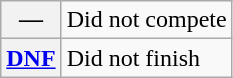<table class="wikitable">
<tr>
<th scope="row">—</th>
<td>Did not compete</td>
</tr>
<tr>
<th scope="row"><a href='#'>DNF</a></th>
<td>Did not finish</td>
</tr>
</table>
